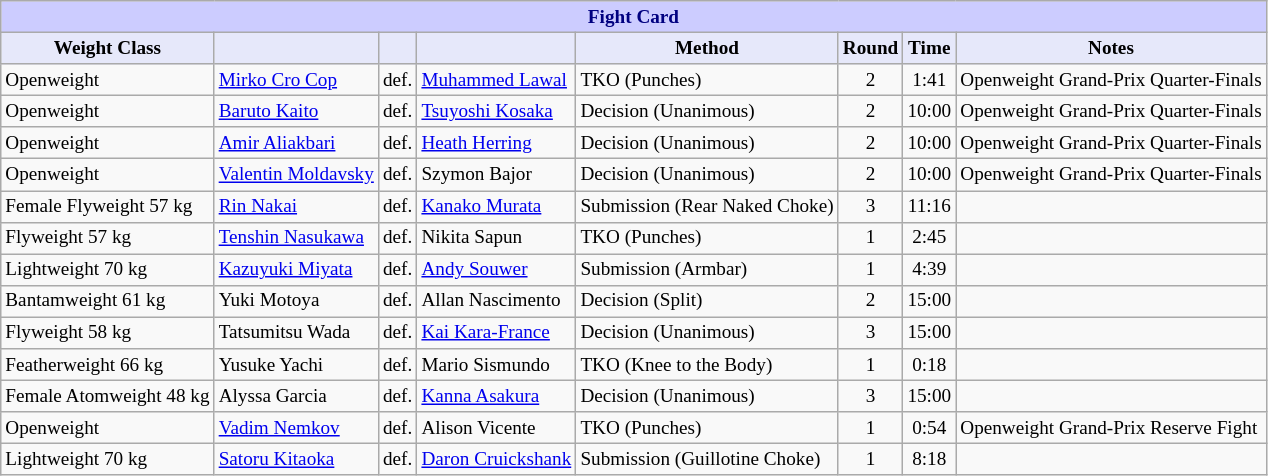<table class="wikitable" style="font-size: 80%;">
<tr>
<th colspan="8" style="background-color: #ccf; color: #000080; text-align: center;"><strong>Fight Card</strong></th>
</tr>
<tr>
<th colspan="1" style="background-color: #E6E8FA; color: #000000; text-align: center;">Weight Class</th>
<th colspan="1" style="background-color: #E6E8FA; color: #000000; text-align: center;"></th>
<th colspan="1" style="background-color: #E6E8FA; color: #000000; text-align: center;"></th>
<th colspan="1" style="background-color: #E6E8FA; color: #000000; text-align: center;"></th>
<th colspan="1" style="background-color: #E6E8FA; color: #000000; text-align: center;">Method</th>
<th colspan="1" style="background-color: #E6E8FA; color: #000000; text-align: center;">Round</th>
<th colspan="1" style="background-color: #E6E8FA; color: #000000; text-align: center;">Time</th>
<th colspan="1" style="background-color: #E6E8FA; color: #000000; text-align: center;">Notes</th>
</tr>
<tr>
<td>Openweight</td>
<td> <a href='#'>Mirko Cro Cop</a></td>
<td align=center>def.</td>
<td> <a href='#'>Muhammed Lawal</a></td>
<td>TKO (Punches)</td>
<td align=center>2</td>
<td align=center>1:41</td>
<td>Openweight Grand-Prix Quarter-Finals</td>
</tr>
<tr>
<td>Openweight</td>
<td> <a href='#'>Baruto Kaito</a></td>
<td align=center>def.</td>
<td> <a href='#'>Tsuyoshi Kosaka</a></td>
<td>Decision (Unanimous)</td>
<td align=center>2</td>
<td align=center>10:00</td>
<td>Openweight Grand-Prix Quarter-Finals</td>
</tr>
<tr>
<td>Openweight</td>
<td> <a href='#'>Amir Aliakbari</a></td>
<td align=center>def.</td>
<td> <a href='#'>Heath Herring</a></td>
<td>Decision (Unanimous)</td>
<td align=center>2</td>
<td align=center>10:00</td>
<td>Openweight Grand-Prix Quarter-Finals</td>
</tr>
<tr>
<td>Openweight</td>
<td> <a href='#'>Valentin Moldavsky</a></td>
<td align=center>def.</td>
<td> Szymon Bajor</td>
<td>Decision (Unanimous)</td>
<td align=center>2</td>
<td align=center>10:00</td>
<td>Openweight Grand-Prix Quarter-Finals</td>
</tr>
<tr>
<td>Female Flyweight 57 kg</td>
<td> <a href='#'>Rin Nakai</a></td>
<td align=center>def.</td>
<td> <a href='#'>Kanako Murata</a></td>
<td>Submission (Rear Naked Choke)</td>
<td align=center>3</td>
<td align=center>11:16</td>
<td></td>
</tr>
<tr>
<td>Flyweight 57 kg</td>
<td> <a href='#'>Tenshin Nasukawa</a></td>
<td align=center>def.</td>
<td> Nikita Sapun</td>
<td>TKO (Punches)</td>
<td align=center>1</td>
<td align=center>2:45</td>
<td></td>
</tr>
<tr>
<td>Lightweight 70 kg</td>
<td> <a href='#'>Kazuyuki Miyata</a></td>
<td align=center>def.</td>
<td> <a href='#'>Andy Souwer</a></td>
<td>Submission (Armbar)</td>
<td align=center>1</td>
<td align=center>4:39</td>
<td></td>
</tr>
<tr>
<td>Bantamweight 61 kg</td>
<td> Yuki Motoya</td>
<td align=center>def.</td>
<td> Allan Nascimento</td>
<td>Decision (Split)</td>
<td align=center>2</td>
<td align=center>15:00</td>
<td></td>
</tr>
<tr>
<td>Flyweight 58 kg</td>
<td> Tatsumitsu Wada</td>
<td align=center>def.</td>
<td> <a href='#'>Kai Kara-France</a></td>
<td>Decision (Unanimous)</td>
<td align=center>3</td>
<td align=center>15:00</td>
<td></td>
</tr>
<tr>
<td>Featherweight 66 kg</td>
<td> Yusuke Yachi</td>
<td align=center>def.</td>
<td> Mario Sismundo</td>
<td>TKO (Knee to the Body)</td>
<td align=center>1</td>
<td align=center>0:18</td>
<td></td>
</tr>
<tr>
<td>Female Atomweight 48 kg</td>
<td> Alyssa Garcia</td>
<td align=center>def.</td>
<td> <a href='#'>Kanna Asakura</a></td>
<td>Decision (Unanimous)</td>
<td align=center>3</td>
<td align=center>15:00</td>
<td></td>
</tr>
<tr>
<td>Openweight</td>
<td> <a href='#'>Vadim Nemkov</a></td>
<td align=center>def.</td>
<td> Alison Vicente</td>
<td>TKO (Punches)</td>
<td align=center>1</td>
<td align=center>0:54</td>
<td>Openweight Grand-Prix Reserve Fight</td>
</tr>
<tr>
<td>Lightweight 70 kg</td>
<td> <a href='#'>Satoru Kitaoka</a></td>
<td align=center>def.</td>
<td> <a href='#'>Daron Cruickshank</a></td>
<td>Submission (Guillotine Choke)</td>
<td align=center>1</td>
<td align=center>8:18</td>
<td></td>
</tr>
</table>
